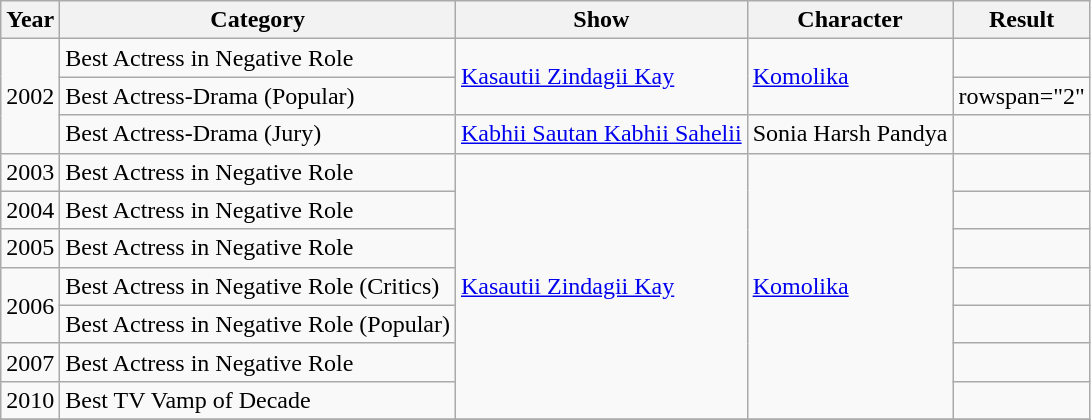<table class="wikitable sortable">
<tr>
<th>Year</th>
<th>Category</th>
<th>Show</th>
<th>Character</th>
<th>Result</th>
</tr>
<tr>
<td rowspan="3">2002</td>
<td>Best Actress in Negative Role</td>
<td rowspan="2"><a href='#'>Kasautii Zindagii Kay</a></td>
<td rowspan="2"><a href='#'>Komolika</a></td>
<td></td>
</tr>
<tr>
<td>Best Actress-Drama (Popular)</td>
<td>rowspan="2" </td>
</tr>
<tr>
<td>Best Actress-Drama (Jury)</td>
<td><a href='#'>Kabhii Sautan Kabhii Sahelii</a></td>
<td>Sonia Harsh Pandya</td>
</tr>
<tr>
<td rowspan="1">2003</td>
<td>Best Actress in Negative Role</td>
<td rowspan="7"><a href='#'>Kasautii Zindagii Kay</a></td>
<td rowspan="7"><a href='#'>Komolika</a></td>
<td></td>
</tr>
<tr>
<td>2004</td>
<td>Best Actress in Negative Role</td>
<td></td>
</tr>
<tr>
<td>2005</td>
<td>Best Actress in Negative Role</td>
<td></td>
</tr>
<tr>
<td rowspan="2">2006</td>
<td>Best Actress in Negative Role (Critics)</td>
<td></td>
</tr>
<tr>
<td>Best Actress in Negative Role (Popular)</td>
<td></td>
</tr>
<tr>
<td>2007</td>
<td>Best Actress in Negative Role</td>
<td></td>
</tr>
<tr>
<td>2010</td>
<td>Best TV Vamp of Decade</td>
<td></td>
</tr>
<tr>
</tr>
</table>
